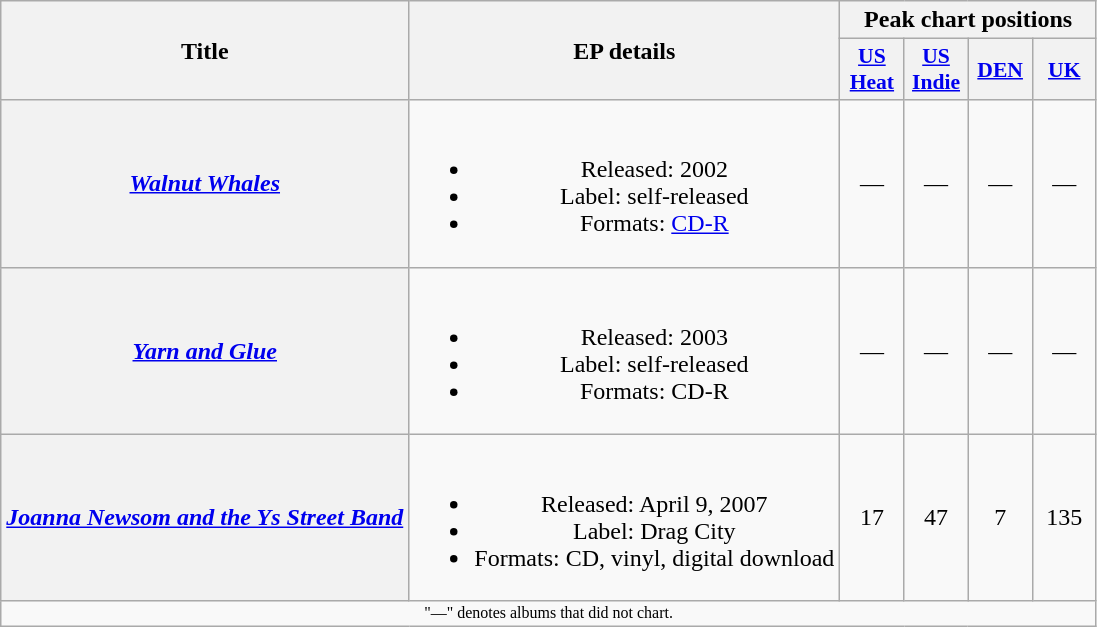<table class="wikitable plainrowheaders" style="text-align:center;">
<tr>
<th rowspan="2">Title</th>
<th rowspan="2">EP details</th>
<th colspan="4">Peak chart positions</th>
</tr>
<tr>
<th scope="col" style="width:2.5em;font-size:90%;"><a href='#'>US<br>Heat</a><br></th>
<th scope="col" style="width:2.5em;font-size:90%;"><a href='#'>US<br>Indie</a><br></th>
<th scope="col" style="width:2.5em;font-size:90%;"><a href='#'>DEN</a><br></th>
<th scope="col" style="width:2.5em;font-size:90%;"><a href='#'>UK</a><br></th>
</tr>
<tr>
<th scope="row"><em><a href='#'>Walnut Whales</a></em></th>
<td><br><ul><li>Released: 2002</li><li>Label: self-released</li><li>Formats: <a href='#'>CD-R</a></li></ul></td>
<td>—</td>
<td>—</td>
<td>—</td>
<td>—</td>
</tr>
<tr>
<th scope="row"><em><a href='#'>Yarn and Glue</a></em></th>
<td><br><ul><li>Released: 2003</li><li>Label: self-released</li><li>Formats: CD-R</li></ul></td>
<td>—</td>
<td>—</td>
<td>—</td>
<td>—</td>
</tr>
<tr>
<th scope="row"><em><a href='#'>Joanna Newsom and the Ys Street Band</a></em></th>
<td><br><ul><li>Released: April 9, 2007</li><li>Label: Drag City</li><li>Formats: CD, vinyl, digital download</li></ul></td>
<td>17</td>
<td>47</td>
<td>7</td>
<td>135</td>
</tr>
<tr>
<td colspan="6" style="text-align:center; font-size:8pt;">"—" denotes albums that did not chart.</td>
</tr>
</table>
